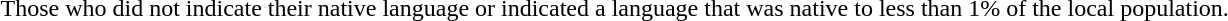<table>
<tr>
<td> Those who did not indicate their native language or indicated a language that was native to less than 1% of the local population.</td>
</tr>
</table>
